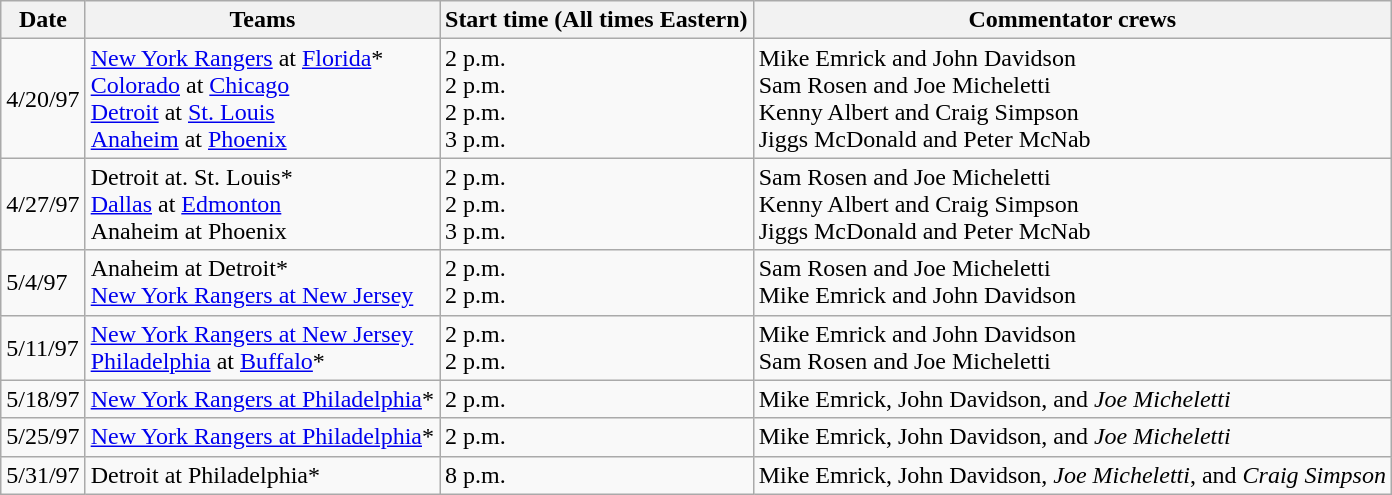<table class="wikitable">
<tr>
<th>Date</th>
<th>Teams</th>
<th>Start time (All times Eastern)</th>
<th>Commentator crews</th>
</tr>
<tr>
<td>4/20/97</td>
<td><a href='#'>New York Rangers</a> at <a href='#'>Florida</a>*<br><a href='#'>Colorado</a> at <a href='#'>Chicago</a><br><a href='#'>Detroit</a> at <a href='#'>St. Louis</a><br><a href='#'>Anaheim</a> at <a href='#'>Phoenix</a></td>
<td>2 p.m.<br>2 p.m.<br>2 p.m.<br>3 p.m.</td>
<td>Mike Emrick and John Davidson<br>Sam Rosen and Joe Micheletti<br>Kenny Albert and Craig Simpson<br>Jiggs McDonald and Peter McNab</td>
</tr>
<tr>
<td>4/27/97</td>
<td>Detroit at. St. Louis*<br><a href='#'>Dallas</a> at <a href='#'>Edmonton</a><br>Anaheim at Phoenix</td>
<td>2 p.m.<br>2 p.m.<br>3 p.m.</td>
<td>Sam Rosen and Joe Micheletti<br>Kenny Albert and Craig Simpson<br>Jiggs McDonald and Peter McNab</td>
</tr>
<tr>
<td>5/4/97</td>
<td>Anaheim at Detroit*<br><a href='#'>New York Rangers at New Jersey</a></td>
<td>2 p.m.<br>2 p.m.</td>
<td>Sam Rosen and Joe Micheletti<br>Mike Emrick and John Davidson</td>
</tr>
<tr>
<td>5/11/97</td>
<td><a href='#'>New York Rangers at New Jersey</a><br><a href='#'>Philadelphia</a> at <a href='#'>Buffalo</a>*</td>
<td>2 p.m.<br>2 p.m.</td>
<td>Mike Emrick and John Davidson<br>Sam Rosen and Joe Micheletti</td>
</tr>
<tr>
<td>5/18/97</td>
<td><a href='#'>New York Rangers at Philadelphia</a>*</td>
<td>2 p.m.</td>
<td>Mike Emrick, John Davidson, and <em>Joe Micheletti</em></td>
</tr>
<tr>
<td>5/25/97</td>
<td><a href='#'>New York Rangers at Philadelphia</a>*</td>
<td>2 p.m.</td>
<td>Mike Emrick, John Davidson, and <em>Joe Micheletti</em></td>
</tr>
<tr>
<td>5/31/97</td>
<td>Detroit at Philadelphia*</td>
<td>8 p.m.</td>
<td>Mike Emrick, John Davidson, <em>Joe Micheletti</em>, and <em>Craig Simpson</em></td>
</tr>
</table>
